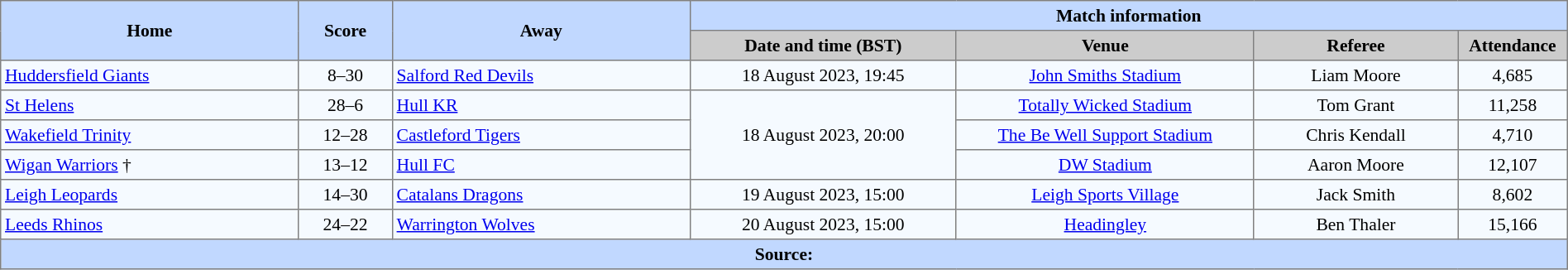<table border=1 style="border-collapse:collapse; font-size:90%; text-align:center;" cellpadding=3 cellspacing=0 width=100%>
<tr style="background:#C1D8ff;">
<th scope="col" rowspan=2 width=19%>Home</th>
<th scope="col" rowspan=2 width=6%>Score</th>
<th scope="col" rowspan=2 width=19%>Away</th>
<th colspan=4>Match information</th>
</tr>
<tr style="background:#CCCCCC;">
<th scope="col" width=17%>Date and time (BST)</th>
<th scope="col" width=19%>Venue</th>
<th scope="col" width=13%>Referee</th>
<th scope="col" width=7%>Attendance</th>
</tr>
<tr style="background:#F5FAFF;">
<td style="text-align:left;"> <a href='#'>Huddersfield Giants</a></td>
<td>8–30</td>
<td style="text-align:left;"> <a href='#'>Salford Red Devils</a></td>
<td>18 August 2023, 19:45</td>
<td><a href='#'>John Smiths Stadium</a></td>
<td>Liam Moore</td>
<td>4,685</td>
</tr>
<tr style="background:#F5FAFF;">
<td style="text-align:left;"> <a href='#'>St Helens</a></td>
<td>28–6</td>
<td style="text-align:left;"> <a href='#'>Hull KR</a></td>
<td Rowspan=3>18 August 2023, 20:00</td>
<td><a href='#'>Totally Wicked Stadium</a></td>
<td>Tom Grant</td>
<td>11,258</td>
</tr>
<tr style="background:#F5FAFF;">
<td style="text-align:left;"> <a href='#'>Wakefield Trinity</a></td>
<td>12–28</td>
<td style="text-align:left;"> <a href='#'>Castleford Tigers</a></td>
<td><a href='#'>The Be Well Support Stadium</a></td>
<td>Chris Kendall</td>
<td>4,710</td>
</tr>
<tr style="background:#F5FAFF;">
<td style="text-align:left;"> <a href='#'>Wigan Warriors</a> †</td>
<td>13–12</td>
<td style="text-align:left;"> <a href='#'>Hull FC</a></td>
<td><a href='#'>DW Stadium</a></td>
<td>Aaron Moore</td>
<td>12,107</td>
</tr>
<tr style="background:#F5FAFF;">
<td style="text-align:left;"> <a href='#'>Leigh Leopards</a></td>
<td>14–30</td>
<td style="text-align:left;"> <a href='#'>Catalans Dragons</a></td>
<td>19 August 2023, 15:00</td>
<td><a href='#'>Leigh Sports Village</a></td>
<td>Jack Smith</td>
<td>8,602</td>
</tr>
<tr style="background:#F5FAFF;">
<td style="text-align:left;"> <a href='#'>Leeds Rhinos</a></td>
<td>24–22</td>
<td style="text-align:left;"> <a href='#'>Warrington Wolves</a></td>
<td>20 August 2023, 15:00</td>
<td><a href='#'>Headingley</a></td>
<td>Ben Thaler</td>
<td>15,166</td>
</tr>
<tr style="background:#c1d8ff;">
<th colspan=7>Source:</th>
</tr>
</table>
